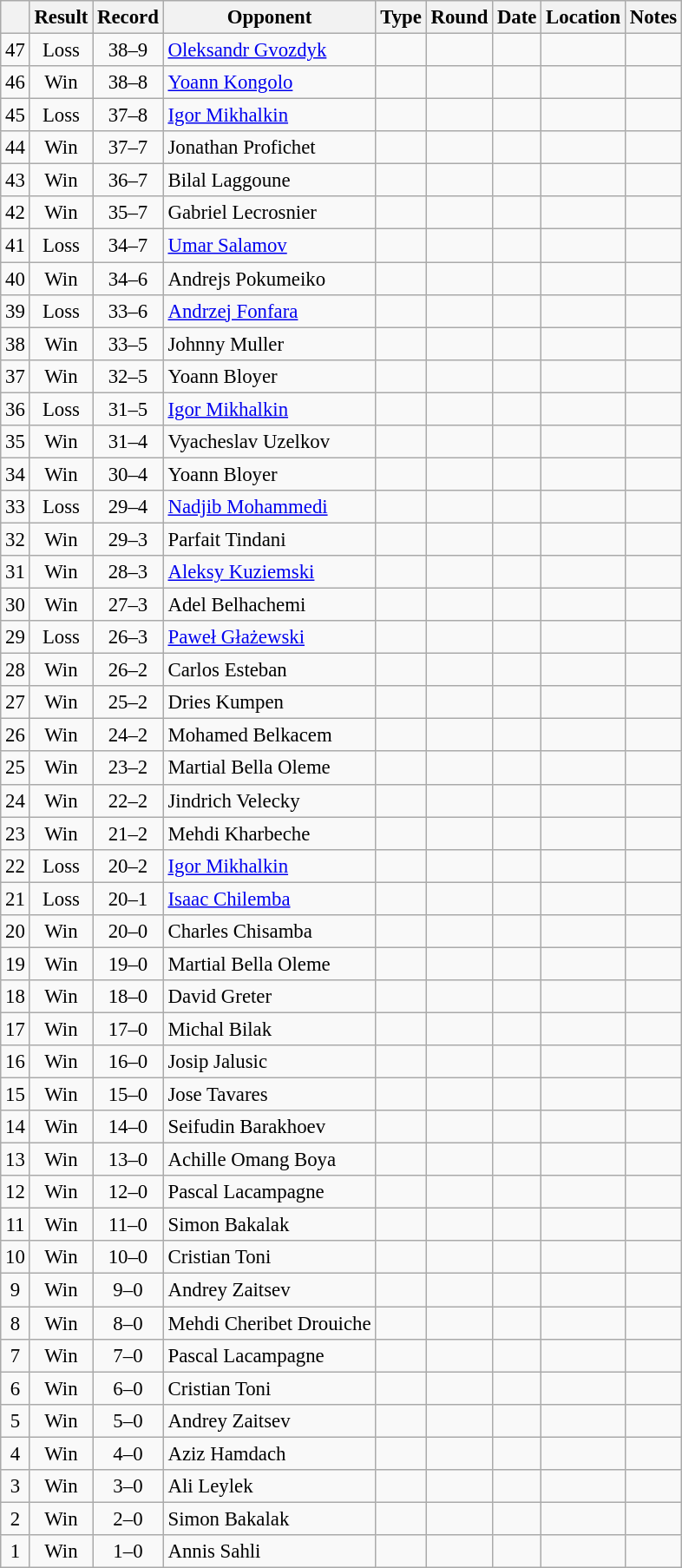<table class="wikitable" style="text-align:center; font-size:95%">
<tr>
<th></th>
<th>Result</th>
<th>Record</th>
<th>Opponent</th>
<th>Type</th>
<th>Round</th>
<th>Date</th>
<th>Location</th>
<th>Notes</th>
</tr>
<tr>
<td>47</td>
<td>Loss</td>
<td>38–9</td>
<td align=left> <a href='#'>Oleksandr Gvozdyk</a></td>
<td></td>
<td></td>
<td></td>
<td align=left> </td>
<td align=left></td>
</tr>
<tr>
<td>46</td>
<td>Win</td>
<td>38–8</td>
<td align=left> <a href='#'>Yoann Kongolo</a></td>
<td></td>
<td></td>
<td></td>
<td align=left> </td>
<td align=left></td>
</tr>
<tr>
<td>45</td>
<td>Loss</td>
<td>37–8</td>
<td align=left> <a href='#'>Igor Mikhalkin</a></td>
<td></td>
<td></td>
<td></td>
<td align=left> </td>
<td align=left></td>
</tr>
<tr>
<td>44</td>
<td>Win</td>
<td>37–7</td>
<td align=left> Jonathan Profichet</td>
<td></td>
<td></td>
<td></td>
<td align=left> </td>
<td align=left></td>
</tr>
<tr>
<td>43</td>
<td>Win</td>
<td>36–7</td>
<td align=left> Bilal Laggoune</td>
<td></td>
<td></td>
<td></td>
<td align=left> </td>
<td align=left></td>
</tr>
<tr>
<td>42</td>
<td>Win</td>
<td>35–7</td>
<td align=left> Gabriel Lecrosnier</td>
<td></td>
<td></td>
<td></td>
<td align=left> </td>
<td align=left></td>
</tr>
<tr>
<td>41</td>
<td>Loss</td>
<td>34–7</td>
<td align=left> <a href='#'>Umar Salamov</a></td>
<td></td>
<td></td>
<td></td>
<td align=left> </td>
<td align=left></td>
</tr>
<tr>
<td>40</td>
<td>Win</td>
<td>34–6</td>
<td align=left> Andrejs Pokumeiko</td>
<td></td>
<td></td>
<td></td>
<td align=left> </td>
<td align=left></td>
</tr>
<tr>
<td>39</td>
<td>Loss</td>
<td>33–6</td>
<td align=left> <a href='#'>Andrzej Fonfara</a></td>
<td></td>
<td></td>
<td></td>
<td align=left> </td>
<td align=left></td>
</tr>
<tr>
<td>38</td>
<td>Win</td>
<td>33–5</td>
<td align=left> Johnny Muller</td>
<td></td>
<td></td>
<td></td>
<td align=left> </td>
<td align=left></td>
</tr>
<tr>
<td>37</td>
<td>Win</td>
<td>32–5</td>
<td align=left> Yoann Bloyer</td>
<td></td>
<td></td>
<td></td>
<td align=left> </td>
<td align=left></td>
</tr>
<tr>
<td>36</td>
<td>Loss</td>
<td>31–5</td>
<td align=left> <a href='#'>Igor Mikhalkin</a></td>
<td></td>
<td></td>
<td></td>
<td align=left> </td>
<td align=left></td>
</tr>
<tr>
<td>35</td>
<td>Win</td>
<td>31–4</td>
<td align=left> Vyacheslav Uzelkov</td>
<td></td>
<td></td>
<td></td>
<td align=left> </td>
<td align=left></td>
</tr>
<tr>
<td>34</td>
<td>Win</td>
<td>30–4</td>
<td align=left> Yoann Bloyer</td>
<td></td>
<td></td>
<td></td>
<td align=left> </td>
<td align=left></td>
</tr>
<tr>
<td>33</td>
<td>Loss</td>
<td>29–4</td>
<td align=left> <a href='#'>Nadjib Mohammedi</a></td>
<td></td>
<td></td>
<td></td>
<td align=left> </td>
<td align=left></td>
</tr>
<tr>
<td>32</td>
<td>Win</td>
<td>29–3</td>
<td align=left> Parfait Tindani</td>
<td></td>
<td></td>
<td></td>
<td align=left> </td>
<td align=left></td>
</tr>
<tr>
<td>31</td>
<td>Win</td>
<td>28–3</td>
<td align=left> <a href='#'>Aleksy Kuziemski</a></td>
<td></td>
<td></td>
<td></td>
<td align=left> </td>
<td align=left></td>
</tr>
<tr>
<td>30</td>
<td>Win</td>
<td>27–3</td>
<td align=left> Adel Belhachemi</td>
<td></td>
<td></td>
<td></td>
<td align=left> </td>
<td align=left></td>
</tr>
<tr>
<td>29</td>
<td>Loss</td>
<td>26–3</td>
<td align=left> <a href='#'>Paweł Głażewski</a></td>
<td></td>
<td></td>
<td></td>
<td align=left> </td>
<td align=left></td>
</tr>
<tr>
<td>28</td>
<td>Win</td>
<td>26–2</td>
<td align=left> Carlos Esteban</td>
<td></td>
<td></td>
<td></td>
<td align=left> </td>
<td align=left></td>
</tr>
<tr>
<td>27</td>
<td>Win</td>
<td>25–2</td>
<td align=left> Dries Kumpen</td>
<td></td>
<td></td>
<td></td>
<td align=left> </td>
<td align=left></td>
</tr>
<tr>
<td>26</td>
<td>Win</td>
<td>24–2</td>
<td align=left> Mohamed Belkacem</td>
<td></td>
<td></td>
<td></td>
<td align=left> </td>
<td align=left></td>
</tr>
<tr>
<td>25</td>
<td>Win</td>
<td>23–2</td>
<td align=left> Martial Bella Oleme</td>
<td></td>
<td></td>
<td></td>
<td align=left> </td>
<td align=left></td>
</tr>
<tr>
<td>24</td>
<td>Win</td>
<td>22–2</td>
<td align=left> Jindrich Velecky</td>
<td></td>
<td></td>
<td></td>
<td align=left> </td>
<td align=left></td>
</tr>
<tr>
<td>23</td>
<td>Win</td>
<td>21–2</td>
<td align=left> Mehdi Kharbeche</td>
<td></td>
<td></td>
<td></td>
<td align=left> </td>
<td align=left></td>
</tr>
<tr>
<td>22</td>
<td>Loss</td>
<td>20–2</td>
<td align=left> <a href='#'>Igor Mikhalkin</a></td>
<td></td>
<td></td>
<td></td>
<td align=left> </td>
<td align=left></td>
</tr>
<tr>
<td>21</td>
<td>Loss</td>
<td>20–1</td>
<td align=left> <a href='#'>Isaac Chilemba</a></td>
<td></td>
<td></td>
<td></td>
<td align=left> </td>
<td align=left></td>
</tr>
<tr>
<td>20</td>
<td>Win</td>
<td>20–0</td>
<td align=left> Charles Chisamba</td>
<td></td>
<td></td>
<td></td>
<td align=left> </td>
<td align=left></td>
</tr>
<tr>
<td>19</td>
<td>Win</td>
<td>19–0</td>
<td align=left> Martial Bella Oleme</td>
<td></td>
<td></td>
<td></td>
<td align=left> </td>
<td align=left></td>
</tr>
<tr>
<td>18</td>
<td>Win</td>
<td>18–0</td>
<td align=left> David Greter</td>
<td></td>
<td></td>
<td></td>
<td align=left> </td>
<td align=left></td>
</tr>
<tr>
<td>17</td>
<td>Win</td>
<td>17–0</td>
<td align=left> Michal Bilak</td>
<td></td>
<td></td>
<td></td>
<td align=left> </td>
<td align=left></td>
</tr>
<tr>
<td>16</td>
<td>Win</td>
<td>16–0</td>
<td align=left> Josip Jalusic</td>
<td></td>
<td></td>
<td></td>
<td align=left> </td>
<td align=left></td>
</tr>
<tr>
<td>15</td>
<td>Win</td>
<td>15–0</td>
<td align=left> Jose Tavares</td>
<td></td>
<td></td>
<td></td>
<td align=left> </td>
<td align=left></td>
</tr>
<tr>
<td>14</td>
<td>Win</td>
<td>14–0</td>
<td align=left> Seifudin Barakhoev</td>
<td></td>
<td></td>
<td></td>
<td align=left> </td>
<td align=left></td>
</tr>
<tr>
<td>13</td>
<td>Win</td>
<td>13–0</td>
<td align=left> Achille Omang Boya</td>
<td></td>
<td></td>
<td></td>
<td align=left> </td>
<td align=left></td>
</tr>
<tr>
<td>12</td>
<td>Win</td>
<td>12–0</td>
<td align=left> Pascal Lacampagne</td>
<td></td>
<td></td>
<td></td>
<td align=left> </td>
<td align=left></td>
</tr>
<tr>
<td>11</td>
<td>Win</td>
<td>11–0</td>
<td align=left> Simon Bakalak</td>
<td></td>
<td></td>
<td></td>
<td align=left> </td>
<td align=left></td>
</tr>
<tr>
<td>10</td>
<td>Win</td>
<td>10–0</td>
<td align=left> Cristian Toni</td>
<td></td>
<td></td>
<td></td>
<td align=left> </td>
<td align=left></td>
</tr>
<tr>
<td>9</td>
<td>Win</td>
<td>9–0</td>
<td align=left> Andrey Zaitsev</td>
<td></td>
<td></td>
<td></td>
<td align=left> </td>
<td align=left></td>
</tr>
<tr>
<td>8</td>
<td>Win</td>
<td>8–0</td>
<td align=left> Mehdi Cheribet Drouiche</td>
<td></td>
<td></td>
<td></td>
<td align=left> </td>
<td align=left></td>
</tr>
<tr>
<td>7</td>
<td>Win</td>
<td>7–0</td>
<td align=left> Pascal Lacampagne</td>
<td></td>
<td></td>
<td></td>
<td align=left> </td>
<td align=left></td>
</tr>
<tr>
<td>6</td>
<td>Win</td>
<td>6–0</td>
<td align=left> Cristian Toni</td>
<td></td>
<td></td>
<td></td>
<td align=left> </td>
<td align=left></td>
</tr>
<tr>
<td>5</td>
<td>Win</td>
<td>5–0</td>
<td align=left> Andrey Zaitsev</td>
<td></td>
<td></td>
<td></td>
<td align=left> </td>
<td align=left></td>
</tr>
<tr>
<td>4</td>
<td>Win</td>
<td>4–0</td>
<td align=left> Aziz Hamdach</td>
<td></td>
<td></td>
<td></td>
<td align=left> </td>
<td align=left></td>
</tr>
<tr>
<td>3</td>
<td>Win</td>
<td>3–0</td>
<td align=left> Ali Leylek</td>
<td></td>
<td></td>
<td></td>
<td align=left> </td>
<td align=left></td>
</tr>
<tr>
<td>2</td>
<td>Win</td>
<td>2–0</td>
<td align=left> Simon Bakalak</td>
<td></td>
<td></td>
<td></td>
<td align=left> </td>
<td align=left></td>
</tr>
<tr>
<td>1</td>
<td>Win</td>
<td>1–0</td>
<td align=left> Annis Sahli</td>
<td></td>
<td></td>
<td></td>
<td align=left> </td>
<td align=left></td>
</tr>
</table>
